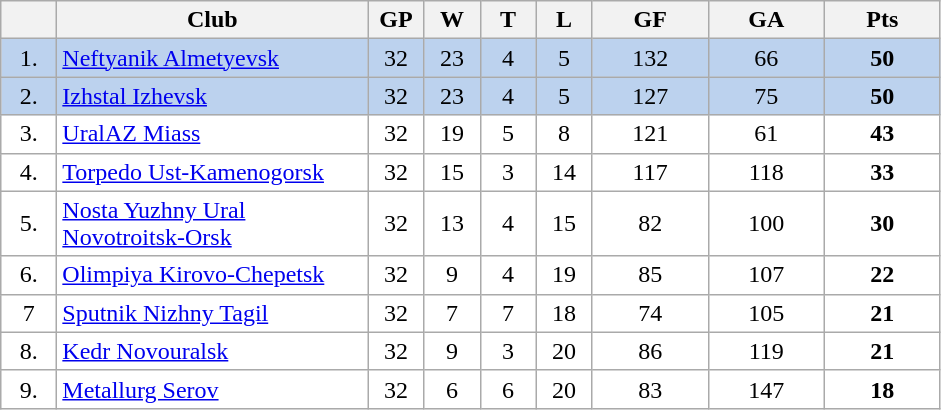<table class="wikitable">
<tr>
<th width="30"></th>
<th width="200">Club</th>
<th width="30">GP</th>
<th width="30">W</th>
<th width="30">T</th>
<th width="30">L</th>
<th width="70">GF</th>
<th width="70">GA</th>
<th width="70">Pts</th>
</tr>
<tr bgcolor="#BCD2EE" align="center">
<td>1.</td>
<td align="left"><a href='#'>Neftyanik Almetyevsk</a></td>
<td>32</td>
<td>23</td>
<td>4</td>
<td>5</td>
<td>132</td>
<td>66</td>
<td><strong>50</strong></td>
</tr>
<tr bgcolor="#BCD2EE" align="center">
<td>2.</td>
<td align="left"><a href='#'>Izhstal Izhevsk</a></td>
<td>32</td>
<td>23</td>
<td>4</td>
<td>5</td>
<td>127</td>
<td>75</td>
<td><strong>50</strong></td>
</tr>
<tr bgcolor="#FFFFFF" align="center">
<td>3.</td>
<td align="left"><a href='#'>UralAZ Miass</a></td>
<td>32</td>
<td>19</td>
<td>5</td>
<td>8</td>
<td>121</td>
<td>61</td>
<td><strong>43</strong></td>
</tr>
<tr bgcolor="#FFFFFF" align="center">
<td>4.</td>
<td align="left"><a href='#'>Torpedo Ust-Kamenogorsk</a></td>
<td>32</td>
<td>15</td>
<td>3</td>
<td>14</td>
<td>117</td>
<td>118</td>
<td><strong>33</strong></td>
</tr>
<tr bgcolor="#FFFFFF" align="center">
<td>5.</td>
<td align="left"><a href='#'>Nosta Yuzhny Ural Novotroitsk-Orsk</a></td>
<td>32</td>
<td>13</td>
<td>4</td>
<td>15</td>
<td>82</td>
<td>100</td>
<td><strong>30</strong></td>
</tr>
<tr bgcolor="#FFFFFF" align="center">
<td>6.</td>
<td align="left"><a href='#'>Olimpiya Kirovo-Chepetsk</a></td>
<td>32</td>
<td>9</td>
<td>4</td>
<td>19</td>
<td>85</td>
<td>107</td>
<td><strong>22</strong></td>
</tr>
<tr bgcolor="#FFFFFF" align="center">
<td>7</td>
<td align="left"><a href='#'>Sputnik Nizhny Tagil</a></td>
<td>32</td>
<td>7</td>
<td>7</td>
<td>18</td>
<td>74</td>
<td>105</td>
<td><strong>21</strong></td>
</tr>
<tr bgcolor="#FFFFFF" align="center">
<td>8.</td>
<td align="left"><a href='#'>Kedr Novouralsk</a></td>
<td>32</td>
<td>9</td>
<td>3</td>
<td>20</td>
<td>86</td>
<td>119</td>
<td><strong>21</strong></td>
</tr>
<tr bgcolor="#FFFFFF" align="center">
<td>9.</td>
<td align="left"><a href='#'>Metallurg Serov</a></td>
<td>32</td>
<td>6</td>
<td>6</td>
<td>20</td>
<td>83</td>
<td>147</td>
<td><strong>18</strong></td>
</tr>
</table>
